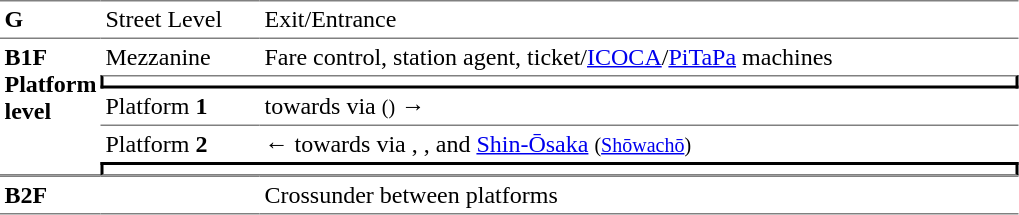<table table border=0 cellspacing=0 cellpadding=3>
<tr>
<td style="border-top:solid 1px gray;" width=50 valign=top><strong>G</strong></td>
<td style="border-top:solid 1px gray;" width=100 valign=top>Street Level</td>
<td style="border-top:solid 1px gray;" width=500 valign=top>Exit/Entrance</td>
</tr>
<tr>
<td style="border-bottom:solid 1px gray;border-top:solid 1px gray;" width=50 rowspan=5 valign=top><strong>B1F<br>Platform level</strong></td>
<td style="border-top:solid 1px gray;" width=100 valign=top>Mezzanine</td>
<td style="border-top:solid 1px gray;" width=500 valign=top>Fare control, station agent, ticket/<a href='#'>ICOCA</a>/<a href='#'>PiTaPa</a> machines</td>
</tr>
<tr>
<td style="border-top:solid 1px gray;border-right:solid 2px black;border-left:solid 2px black;border-bottom:solid 2px black;text-align:center;" colspan=2> </td>
</tr>
<tr>
<td style="border-bottom:solid 1px gray;">Platform <span><strong>1</strong></span></td>
<td style="border-bottom:solid 1px gray;"><strong></strong> towards  via  <small>()</small> →</td>
</tr>
<tr>
<td>Platform <span><strong>2</strong></span></td>
<td>← <strong></strong> towards  via , , and <a href='#'>Shin-Ōsaka</a> <small>(<a href='#'>Shōwachō</a>)</small><br> </td>
</tr>
<tr>
<td style="border-bottom:solid 1px gray;border-top:solid 2px black;border-right:solid 2px black;border-left:solid 2px black;text-align:center;" colspan=2> </td>
</tr>
<tr>
</tr>
<tr>
<td style="border-bottom:solid 1px gray;border-top:solid 1px gray;" width=50 valign=top><strong>B2F</strong></td>
<td style="border-bottom:solid 1px gray;border-top:solid 1px gray;" width=100 valign=top></td>
<td style="border-bottom:solid 1px gray;border-top:solid 1px gray;" width=500 valign=top>Crossunder between platforms</td>
</tr>
</table>
